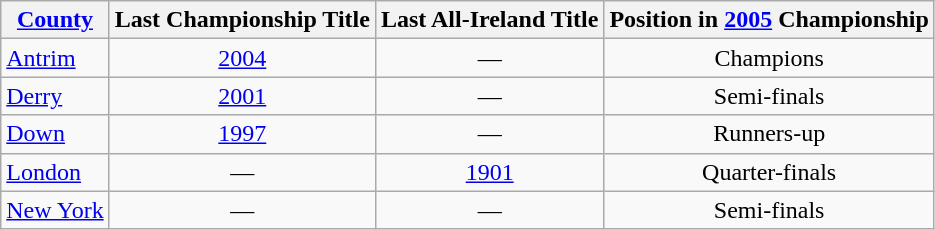<table class="wikitable sortable" style="text-align:center">
<tr>
<th><a href='#'>County</a></th>
<th>Last Championship Title</th>
<th>Last All-Ireland Title</th>
<th>Position in <a href='#'>2005</a> Championship</th>
</tr>
<tr>
<td style="text-align:left"> <a href='#'>Antrim</a></td>
<td><a href='#'>2004</a></td>
<td>—</td>
<td>Champions</td>
</tr>
<tr>
<td style="text-align:left"> <a href='#'>Derry</a></td>
<td><a href='#'>2001</a></td>
<td>—</td>
<td>Semi-finals</td>
</tr>
<tr>
<td style="text-align:left"> <a href='#'>Down</a></td>
<td><a href='#'>1997</a></td>
<td>—</td>
<td>Runners-up</td>
</tr>
<tr>
<td style="text-align:left"> <a href='#'>London</a></td>
<td>—</td>
<td><a href='#'>1901</a></td>
<td>Quarter-finals</td>
</tr>
<tr>
<td style="text-align:left"> <a href='#'>New York</a></td>
<td>—</td>
<td>—</td>
<td>Semi-finals</td>
</tr>
</table>
